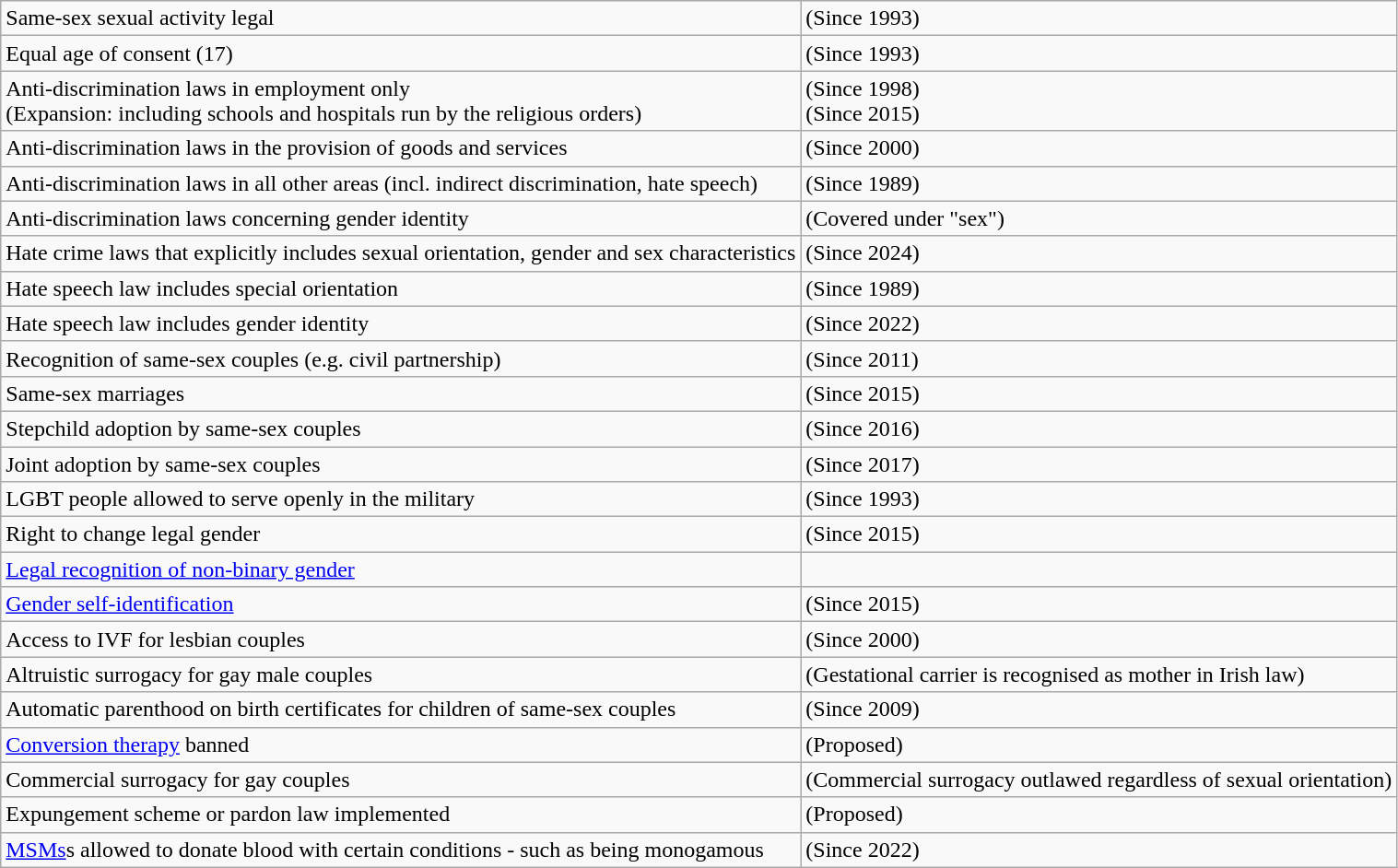<table class="wikitable">
<tr>
<td>Same-sex sexual activity legal</td>
<td> (Since 1993)</td>
</tr>
<tr>
<td>Equal age of consent (17)</td>
<td> (Since 1993)</td>
</tr>
<tr>
<td>Anti-discrimination laws in employment only<br>(Expansion: including schools and hospitals run by the religious orders)</td>
<td> (Since 1998)<br> (Since 2015)</td>
</tr>
<tr>
<td>Anti-discrimination laws in the provision of goods and services</td>
<td> (Since 2000)</td>
</tr>
<tr>
<td>Anti-discrimination laws in all other areas (incl. indirect discrimination, hate speech)</td>
<td> (Since 1989)</td>
</tr>
<tr>
<td>Anti-discrimination laws concerning gender identity</td>
<td> (Covered under "sex")</td>
</tr>
<tr>
<td>Hate crime laws that explicitly includes sexual orientation, gender and sex characteristics</td>
<td> (Since 2024)</td>
</tr>
<tr>
<td>Hate speech law includes special orientation</td>
<td> (Since 1989)</td>
</tr>
<tr>
<td>Hate speech law includes gender identity</td>
<td> (Since 2022)</td>
</tr>
<tr>
<td>Recognition of same-sex couples (e.g. civil partnership)</td>
<td> (Since 2011)</td>
</tr>
<tr>
<td>Same-sex marriages</td>
<td> (Since 2015)</td>
</tr>
<tr>
<td>Stepchild adoption by same-sex couples</td>
<td> (Since 2016)</td>
</tr>
<tr>
<td>Joint adoption by same-sex couples</td>
<td> (Since 2017)</td>
</tr>
<tr>
<td>LGBT people allowed to serve openly in the military</td>
<td> (Since 1993)</td>
</tr>
<tr>
<td>Right to change legal gender</td>
<td> (Since 2015)</td>
</tr>
<tr>
<td><a href='#'>Legal recognition of non-binary gender</a></td>
<td></td>
</tr>
<tr>
<td><a href='#'>Gender self-identification</a></td>
<td> (Since 2015)</td>
</tr>
<tr>
<td>Access to IVF for lesbian couples</td>
<td> (Since 2000)</td>
</tr>
<tr>
<td>Altruistic surrogacy for gay male couples</td>
<td> (Gestational carrier is recognised as mother in Irish law)</td>
</tr>
<tr>
<td>Automatic parenthood on birth certificates for children of same-sex couples</td>
<td> (Since 2009)</td>
</tr>
<tr>
<td><a href='#'>Conversion therapy</a> banned</td>
<td> (Proposed)</td>
</tr>
<tr>
<td>Commercial surrogacy for gay couples</td>
<td> (Commercial surrogacy outlawed regardless of sexual orientation)</td>
</tr>
<tr>
<td>Expungement scheme or pardon law implemented</td>
<td> (Proposed)</td>
</tr>
<tr>
<td><a href='#'>MSMs</a>s allowed to donate blood with certain conditions - such as being monogamous</td>
<td> (Since 2022)</td>
</tr>
</table>
